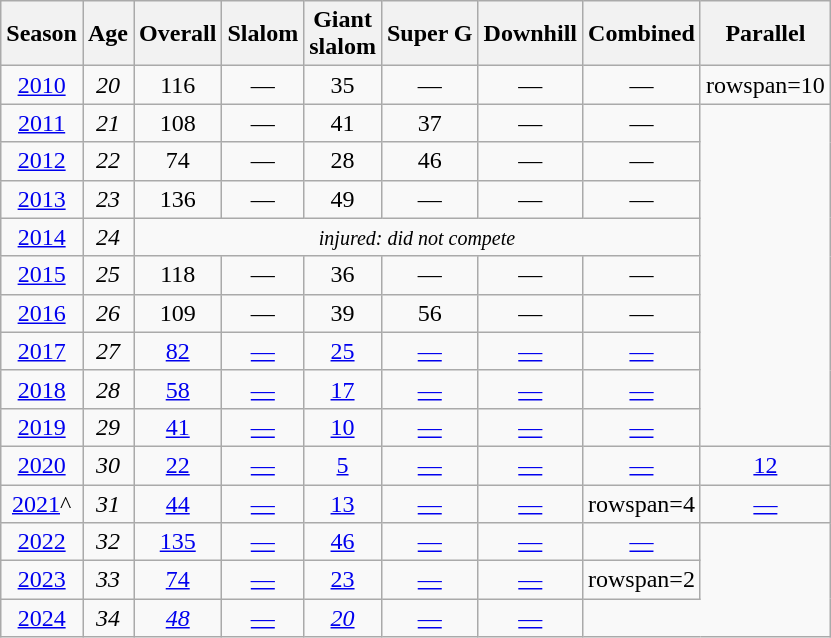<table class=wikitable style="text-align:center">
<tr>
<th>Season</th>
<th>Age</th>
<th>Overall</th>
<th>Slalom</th>
<th>Giant<br>slalom</th>
<th>Super G</th>
<th>Downhill</th>
<th>Combined</th>
<th>Parallel</th>
</tr>
<tr>
<td><a href='#'>2010</a></td>
<td><em>20</em></td>
<td>116</td>
<td>—</td>
<td>35</td>
<td>—</td>
<td>—</td>
<td>—</td>
<td>rowspan=10 </td>
</tr>
<tr>
<td><a href='#'>2011</a></td>
<td><em>21</em></td>
<td>108</td>
<td>—</td>
<td>41</td>
<td>37</td>
<td>—</td>
<td>—</td>
</tr>
<tr>
<td><a href='#'>2012</a></td>
<td><em>22</em></td>
<td>74</td>
<td>—</td>
<td>28</td>
<td>46</td>
<td>—</td>
<td>—</td>
</tr>
<tr>
<td><a href='#'>2013</a></td>
<td><em>23</em></td>
<td>136</td>
<td>—</td>
<td>49</td>
<td>—</td>
<td>—</td>
<td>—</td>
</tr>
<tr>
<td><a href='#'>2014</a></td>
<td><em>24</em></td>
<td colspan=6><small><em>injured: did not compete</em></small></td>
</tr>
<tr>
<td><a href='#'>2015</a></td>
<td><em>25</em></td>
<td>118</td>
<td>—</td>
<td>36</td>
<td>—</td>
<td>—</td>
<td>—</td>
</tr>
<tr>
<td><a href='#'>2016</a></td>
<td><em>26</em></td>
<td>109</td>
<td>—</td>
<td>39</td>
<td>56</td>
<td>—</td>
<td>—</td>
</tr>
<tr>
<td><a href='#'>2017</a></td>
<td><em>27</em></td>
<td><a href='#'>82</a></td>
<td><a href='#'>—</a></td>
<td><a href='#'>25</a></td>
<td><a href='#'>—</a></td>
<td><a href='#'>—</a></td>
<td><a href='#'>—</a></td>
</tr>
<tr>
<td><a href='#'>2018</a></td>
<td><em>28</em></td>
<td><a href='#'>58</a></td>
<td><a href='#'>—</a></td>
<td><a href='#'>17</a></td>
<td><a href='#'>—</a></td>
<td><a href='#'>—</a></td>
<td><a href='#'>—</a></td>
</tr>
<tr>
<td><a href='#'>2019</a></td>
<td><em>29</em></td>
<td><a href='#'>41</a></td>
<td><a href='#'>—</a></td>
<td><a href='#'>10</a></td>
<td><a href='#'>—</a></td>
<td><a href='#'>—</a></td>
<td><a href='#'>—</a></td>
</tr>
<tr>
<td><a href='#'>2020</a></td>
<td><em>30</em></td>
<td><a href='#'>22</a></td>
<td><a href='#'>—</a></td>
<td><a href='#'>5</a></td>
<td><a href='#'>—</a></td>
<td><a href='#'>—</a></td>
<td><a href='#'>—</a></td>
<td><a href='#'>12</a></td>
</tr>
<tr>
<td><a href='#'>2021</a>^</td>
<td><em>31</em></td>
<td><a href='#'>44</a></td>
<td><a href='#'>—</a></td>
<td><a href='#'>13</a></td>
<td><a href='#'>—</a></td>
<td><a href='#'>—</a></td>
<td>rowspan=4 </td>
<td><a href='#'>—</a></td>
</tr>
<tr>
<td><a href='#'>2022</a></td>
<td><em>32</em></td>
<td><a href='#'>135</a></td>
<td><a href='#'>—</a></td>
<td><a href='#'>46</a></td>
<td><a href='#'>—</a></td>
<td><a href='#'>—</a></td>
<td><a href='#'>—</a></td>
</tr>
<tr>
<td><a href='#'>2023</a></td>
<td><em>33</em></td>
<td><a href='#'>74</a></td>
<td><a href='#'>—</a></td>
<td><a href='#'>23</a></td>
<td><a href='#'>—</a></td>
<td><a href='#'>—</a></td>
<td>rowspan=2 </td>
</tr>
<tr>
<td><a href='#'>2024</a></td>
<td><em>34</em></td>
<td><em><a href='#'>48</a></em></td>
<td><a href='#'>—</a></td>
<td><em><a href='#'>20</a></em></td>
<td><a href='#'>—</a></td>
<td><a href='#'>—</a></td>
</tr>
</table>
